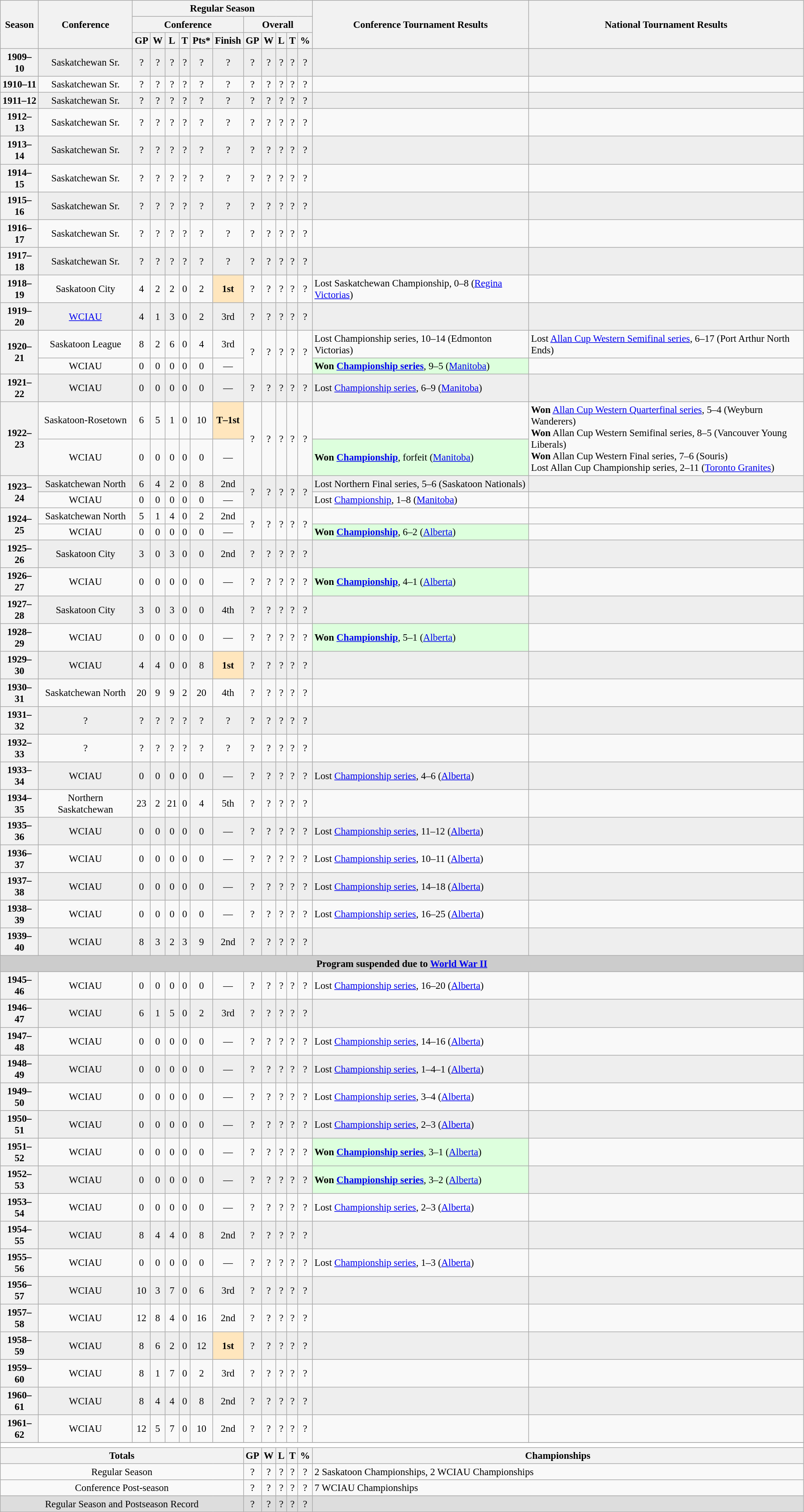<table class="wikitable" style="text-align: center; font-size: 95%">
<tr>
<th rowspan="3">Season</th>
<th rowspan="3">Conference</th>
<th colspan="11">Regular Season</th>
<th rowspan="3">Conference Tournament Results</th>
<th rowspan="3">National Tournament Results</th>
</tr>
<tr>
<th colspan="6">Conference</th>
<th colspan="5">Overall</th>
</tr>
<tr>
<th>GP</th>
<th>W</th>
<th>L</th>
<th>T</th>
<th>Pts*</th>
<th>Finish</th>
<th>GP</th>
<th>W</th>
<th>L</th>
<th>T</th>
<th>%</th>
</tr>
<tr bgcolor=eeeeee>
<th>1909–10</th>
<td>Saskatchewan Sr.</td>
<td>?</td>
<td>?</td>
<td>?</td>
<td>?</td>
<td>?</td>
<td>?</td>
<td>?</td>
<td>?</td>
<td>?</td>
<td>?</td>
<td>?</td>
<td align="left"></td>
<td align="left"></td>
</tr>
<tr>
<th>1910–11</th>
<td>Saskatchewan Sr.</td>
<td>?</td>
<td>?</td>
<td>?</td>
<td>?</td>
<td>?</td>
<td>?</td>
<td>?</td>
<td>?</td>
<td>?</td>
<td>?</td>
<td>?</td>
<td align="left"></td>
<td align="left"></td>
</tr>
<tr bgcolor=eeeeee>
<th>1911–12</th>
<td>Saskatchewan Sr.</td>
<td>?</td>
<td>?</td>
<td>?</td>
<td>?</td>
<td>?</td>
<td>?</td>
<td>?</td>
<td>?</td>
<td>?</td>
<td>?</td>
<td>?</td>
<td align="left"></td>
<td align="left"></td>
</tr>
<tr>
<th>1912–13</th>
<td>Saskatchewan Sr.</td>
<td>?</td>
<td>?</td>
<td>?</td>
<td>?</td>
<td>?</td>
<td>?</td>
<td>?</td>
<td>?</td>
<td>?</td>
<td>?</td>
<td>?</td>
<td align="left"></td>
<td align="left"></td>
</tr>
<tr bgcolor=eeeeee>
<th>1913–14</th>
<td>Saskatchewan Sr.</td>
<td>?</td>
<td>?</td>
<td>?</td>
<td>?</td>
<td>?</td>
<td>?</td>
<td>?</td>
<td>?</td>
<td>?</td>
<td>?</td>
<td>?</td>
<td align="left"></td>
<td align="left"></td>
</tr>
<tr>
<th>1914–15</th>
<td>Saskatchewan Sr.</td>
<td>?</td>
<td>?</td>
<td>?</td>
<td>?</td>
<td>?</td>
<td>?</td>
<td>?</td>
<td>?</td>
<td>?</td>
<td>?</td>
<td>?</td>
<td align="left"></td>
<td align="left"></td>
</tr>
<tr bgcolor=eeeeee>
<th>1915–16</th>
<td>Saskatchewan Sr.</td>
<td>?</td>
<td>?</td>
<td>?</td>
<td>?</td>
<td>?</td>
<td>?</td>
<td>?</td>
<td>?</td>
<td>?</td>
<td>?</td>
<td>?</td>
<td align="left"></td>
<td align="left"></td>
</tr>
<tr>
<th>1916–17</th>
<td>Saskatchewan Sr.</td>
<td>?</td>
<td>?</td>
<td>?</td>
<td>?</td>
<td>?</td>
<td>?</td>
<td>?</td>
<td>?</td>
<td>?</td>
<td>?</td>
<td>?</td>
<td align="left"></td>
<td align="left"></td>
</tr>
<tr bgcolor=eeeeee>
<th>1917–18</th>
<td>Saskatchewan Sr.</td>
<td>?</td>
<td>?</td>
<td>?</td>
<td>?</td>
<td>?</td>
<td>?</td>
<td>?</td>
<td>?</td>
<td>?</td>
<td>?</td>
<td>?</td>
<td align="left"></td>
<td align="left"></td>
</tr>
<tr>
<th>1918–19</th>
<td>Saskatoon City</td>
<td>4</td>
<td>2</td>
<td>2</td>
<td>0</td>
<td>2</td>
<td style="background: #FFE6BD;"><strong>1st</strong></td>
<td>?</td>
<td>?</td>
<td>?</td>
<td>?</td>
<td>?</td>
<td align="left">Lost Saskatchewan Championship, 0–8 (<a href='#'>Regina Victorias</a>)</td>
<td align="left"></td>
</tr>
<tr bgcolor=eeeeee>
<th>1919–20</th>
<td><a href='#'>WCIAU</a></td>
<td>4</td>
<td>1</td>
<td>3</td>
<td>0</td>
<td>2</td>
<td>3rd</td>
<td>?</td>
<td>?</td>
<td>?</td>
<td>?</td>
<td>?</td>
<td align="left"></td>
<td align="left"></td>
</tr>
<tr>
<th rowspan=2>1920–21</th>
<td>Saskatoon League</td>
<td>8</td>
<td>2</td>
<td>6</td>
<td>0</td>
<td>4</td>
<td>3rd</td>
<td rowspan=2>?</td>
<td rowspan=2>?</td>
<td rowspan=2>?</td>
<td rowspan=2>?</td>
<td rowspan=2>?</td>
<td align="left">Lost Championship series, 10–14 (Edmonton Victorias)</td>
<td align="left">Lost <a href='#'>Allan Cup Western Semifinal series</a>, 6–17 (Port Arthur North Ends)</td>
</tr>
<tr>
<td>WCIAU</td>
<td>0</td>
<td>0</td>
<td>0</td>
<td>0</td>
<td>0</td>
<td>—</td>
<td bgcolor="#ddffdd" align="left"><strong>Won <a href='#'>Championship series</a></strong>, 9–5 (<a href='#'>Manitoba</a>)</td>
<td align="left"></td>
</tr>
<tr bgcolor=eeeeee>
<th>1921–22</th>
<td>WCIAU</td>
<td>0</td>
<td>0</td>
<td>0</td>
<td>0</td>
<td>0</td>
<td>—</td>
<td>?</td>
<td>?</td>
<td>?</td>
<td>?</td>
<td>?</td>
<td align="left">Lost <a href='#'>Championship series</a>, 6–9 (<a href='#'>Manitoba</a>)</td>
<td align="left"></td>
</tr>
<tr>
<th rowspan=2>1922–23</th>
<td>Saskatoon-Rosetown</td>
<td>6</td>
<td>5</td>
<td>1</td>
<td>0</td>
<td>10</td>
<td style="background: #FFE6BD;"><strong>T–1st</strong></td>
<td rowspan=2>?</td>
<td rowspan=2>?</td>
<td rowspan=2>?</td>
<td rowspan=2>?</td>
<td rowspan=2>?</td>
<td align="left"></td>
<td rowspan=2 align="left"><strong>Won</strong> <a href='#'>Allan Cup Western Quarterfinal series</a>, 5–4 (Weyburn Wanderers)<br><strong>Won</strong> Allan Cup Western Semifinal series, 8–5 (Vancouver Young Liberals)<br><strong>Won</strong> Allan Cup Western Final series, 7–6 (Souris)<br>Lost Allan Cup Championship series, 2–11 (<a href='#'>Toronto Granites</a>)</td>
</tr>
<tr>
<td>WCIAU</td>
<td>0</td>
<td>0</td>
<td>0</td>
<td>0</td>
<td>0</td>
<td>—</td>
<td bgcolor="#ddffdd" align="left"><strong>Won <a href='#'>Championship</a></strong>, forfeit (<a href='#'>Manitoba</a>)</td>
</tr>
<tr bgcolor=eeeeee>
<th rowspan=2>1923–24</th>
<td>Saskatchewan North</td>
<td>6</td>
<td>4</td>
<td>2</td>
<td>0</td>
<td>8</td>
<td>2nd</td>
<td rowspan=2>?</td>
<td rowspan=2>?</td>
<td rowspan=2>?</td>
<td rowspan=2>?</td>
<td rowspan=2>?</td>
<td align="left">Lost Northern Final series, 5–6 (Saskatoon Nationals)</td>
<td align="left"></td>
</tr>
<tr>
<td>WCIAU</td>
<td>0</td>
<td>0</td>
<td>0</td>
<td>0</td>
<td>0</td>
<td>—</td>
<td align="left">Lost <a href='#'>Championship</a>, 1–8 (<a href='#'>Manitoba</a>)</td>
<td align="left"></td>
</tr>
<tr>
<th rowspan=2>1924–25</th>
<td>Saskatchewan North</td>
<td>5</td>
<td>1</td>
<td>4</td>
<td>0</td>
<td>2</td>
<td>2nd</td>
<td rowspan=2>?</td>
<td rowspan=2>?</td>
<td rowspan=2>?</td>
<td rowspan=2>?</td>
<td rowspan=2>?</td>
<td align="left"></td>
<td align="left"></td>
</tr>
<tr>
<td>WCIAU</td>
<td>0</td>
<td>0</td>
<td>0</td>
<td>0</td>
<td>0</td>
<td>—</td>
<td bgcolor="#ddffdd" align="left"><strong>Won <a href='#'>Championship</a></strong>, 6–2 (<a href='#'>Alberta</a>)</td>
<td align="left"></td>
</tr>
<tr bgcolor=eeeeee>
<th>1925–26</th>
<td>Saskatoon City</td>
<td>3</td>
<td>0</td>
<td>3</td>
<td>0</td>
<td>0</td>
<td>2nd</td>
<td>?</td>
<td>?</td>
<td>?</td>
<td>?</td>
<td>?</td>
<td align="left"></td>
<td align="left"></td>
</tr>
<tr>
<th>1926–27</th>
<td>WCIAU</td>
<td>0</td>
<td>0</td>
<td>0</td>
<td>0</td>
<td>0</td>
<td>—</td>
<td>?</td>
<td>?</td>
<td>?</td>
<td>?</td>
<td>?</td>
<td bgcolor="#ddffdd" align="left"><strong>Won <a href='#'>Championship</a></strong>, 4–1 (<a href='#'>Alberta</a>)</td>
<td align="left"></td>
</tr>
<tr bgcolor=eeeeee>
<th>1927–28</th>
<td>Saskatoon City</td>
<td>3</td>
<td>0</td>
<td>3</td>
<td>0</td>
<td>0</td>
<td>4th</td>
<td>?</td>
<td>?</td>
<td>?</td>
<td>?</td>
<td>?</td>
<td align="left"></td>
<td align="left"></td>
</tr>
<tr>
<th>1928–29</th>
<td>WCIAU</td>
<td>0</td>
<td>0</td>
<td>0</td>
<td>0</td>
<td>0</td>
<td>—</td>
<td>?</td>
<td>?</td>
<td>?</td>
<td>?</td>
<td>?</td>
<td bgcolor="#ddffdd" align="left"><strong>Won <a href='#'>Championship</a></strong>, 5–1 (<a href='#'>Alberta</a>)</td>
<td align="left"></td>
</tr>
<tr bgcolor=eeeeee>
<th>1929–30</th>
<td>WCIAU</td>
<td>4</td>
<td>4</td>
<td>0</td>
<td>0</td>
<td>8</td>
<td style="background: #FFE6BD;"><strong>1st</strong></td>
<td>?</td>
<td>?</td>
<td>?</td>
<td>?</td>
<td>?</td>
<td align="left"></td>
<td align="left"></td>
</tr>
<tr>
<th>1930–31</th>
<td>Saskatchewan North</td>
<td>20</td>
<td>9</td>
<td>9</td>
<td>2</td>
<td>20</td>
<td>4th</td>
<td>?</td>
<td>?</td>
<td>?</td>
<td>?</td>
<td>?</td>
<td align="left"></td>
<td align="left"></td>
</tr>
<tr bgcolor=eeeeee>
<th>1931–32</th>
<td>?</td>
<td>?</td>
<td>?</td>
<td>?</td>
<td>?</td>
<td>?</td>
<td>?</td>
<td>?</td>
<td>?</td>
<td>?</td>
<td>?</td>
<td>?</td>
<td align="left"></td>
<td align="left"></td>
</tr>
<tr>
<th>1932–33</th>
<td>?</td>
<td>?</td>
<td>?</td>
<td>?</td>
<td>?</td>
<td>?</td>
<td>?</td>
<td>?</td>
<td>?</td>
<td>?</td>
<td>?</td>
<td>?</td>
<td align="left"></td>
<td align="left"></td>
</tr>
<tr bgcolor=eeeeee>
<th>1933–34</th>
<td>WCIAU</td>
<td>0</td>
<td>0</td>
<td>0</td>
<td>0</td>
<td>0</td>
<td>—</td>
<td>?</td>
<td>?</td>
<td>?</td>
<td>?</td>
<td>?</td>
<td align="left">Lost <a href='#'>Championship series</a>, 4–6 (<a href='#'>Alberta</a>)</td>
<td align="left"></td>
</tr>
<tr>
<th>1934–35</th>
<td>Northern Saskatchewan</td>
<td>23</td>
<td>2</td>
<td>21</td>
<td>0</td>
<td>4</td>
<td>5th</td>
<td>?</td>
<td>?</td>
<td>?</td>
<td>?</td>
<td>?</td>
<td align="left"></td>
<td align="left"></td>
</tr>
<tr bgcolor=eeeeee>
<th>1935–36</th>
<td>WCIAU</td>
<td>0</td>
<td>0</td>
<td>0</td>
<td>0</td>
<td>0</td>
<td>—</td>
<td>?</td>
<td>?</td>
<td>?</td>
<td>?</td>
<td>?</td>
<td align="left">Lost <a href='#'>Championship series</a>, 11–12 (<a href='#'>Alberta</a>)</td>
<td align="left"></td>
</tr>
<tr>
<th>1936–37</th>
<td>WCIAU</td>
<td>0</td>
<td>0</td>
<td>0</td>
<td>0</td>
<td>0</td>
<td>—</td>
<td>?</td>
<td>?</td>
<td>?</td>
<td>?</td>
<td>?</td>
<td align="left">Lost <a href='#'>Championship series</a>, 10–11 (<a href='#'>Alberta</a>)</td>
<td align="left"></td>
</tr>
<tr bgcolor=eeeeee>
<th>1937–38</th>
<td>WCIAU</td>
<td>0</td>
<td>0</td>
<td>0</td>
<td>0</td>
<td>0</td>
<td>—</td>
<td>?</td>
<td>?</td>
<td>?</td>
<td>?</td>
<td>?</td>
<td align="left">Lost <a href='#'>Championship series</a>, 14–18 (<a href='#'>Alberta</a>)</td>
<td align="left"></td>
</tr>
<tr>
<th>1938–39</th>
<td>WCIAU</td>
<td>0</td>
<td>0</td>
<td>0</td>
<td>0</td>
<td>0</td>
<td>—</td>
<td>?</td>
<td>?</td>
<td>?</td>
<td>?</td>
<td>?</td>
<td align="left">Lost <a href='#'>Championship series</a>, 16–25 (<a href='#'>Alberta</a>)</td>
<td align="left"></td>
</tr>
<tr bgcolor=eeeeee>
<th>1939–40</th>
<td>WCIAU</td>
<td>8</td>
<td>3</td>
<td>2</td>
<td>3</td>
<td>9</td>
<td>2nd</td>
<td>?</td>
<td>?</td>
<td>?</td>
<td>?</td>
<td>?</td>
<td align="left"></td>
<td align="left"></td>
</tr>
<tr>
<td bgcolor=cccccc colspan="18"><strong>Program suspended due to <a href='#'>World War II</a></strong></td>
</tr>
<tr>
<th>1945–46</th>
<td>WCIAU</td>
<td>0</td>
<td>0</td>
<td>0</td>
<td>0</td>
<td>0</td>
<td>—</td>
<td>?</td>
<td>?</td>
<td>?</td>
<td>?</td>
<td>?</td>
<td align="left">Lost <a href='#'>Championship series</a>, 16–20 (<a href='#'>Alberta</a>)</td>
<td align="left"></td>
</tr>
<tr bgcolor=eeeeee>
<th>1946–47</th>
<td>WCIAU</td>
<td>6</td>
<td>1</td>
<td>5</td>
<td>0</td>
<td>2</td>
<td>3rd</td>
<td>?</td>
<td>?</td>
<td>?</td>
<td>?</td>
<td>?</td>
<td align="left"></td>
<td align="left"></td>
</tr>
<tr>
<th>1947–48</th>
<td>WCIAU</td>
<td>0</td>
<td>0</td>
<td>0</td>
<td>0</td>
<td>0</td>
<td>—</td>
<td>?</td>
<td>?</td>
<td>?</td>
<td>?</td>
<td>?</td>
<td align="left">Lost <a href='#'>Championship series</a>, 14–16 (<a href='#'>Alberta</a>)</td>
<td align="left"></td>
</tr>
<tr bgcolor=eeeeee>
<th>1948–49</th>
<td>WCIAU</td>
<td>0</td>
<td>0</td>
<td>0</td>
<td>0</td>
<td>0</td>
<td>—</td>
<td>?</td>
<td>?</td>
<td>?</td>
<td>?</td>
<td>?</td>
<td align="left">Lost <a href='#'>Championship series</a>, 1–4–1 (<a href='#'>Alberta</a>)</td>
<td align="left"></td>
</tr>
<tr>
<th>1949–50</th>
<td>WCIAU</td>
<td>0</td>
<td>0</td>
<td>0</td>
<td>0</td>
<td>0</td>
<td>—</td>
<td>?</td>
<td>?</td>
<td>?</td>
<td>?</td>
<td>?</td>
<td align="left">Lost <a href='#'>Championship series</a>, 3–4 (<a href='#'>Alberta</a>)</td>
<td align="left"></td>
</tr>
<tr bgcolor=eeeeee>
<th>1950–51</th>
<td>WCIAU</td>
<td>0</td>
<td>0</td>
<td>0</td>
<td>0</td>
<td>0</td>
<td>—</td>
<td>?</td>
<td>?</td>
<td>?</td>
<td>?</td>
<td>?</td>
<td align="left">Lost <a href='#'>Championship series</a>, 2–3 (<a href='#'>Alberta</a>)</td>
<td align="left"></td>
</tr>
<tr>
<th>1951–52</th>
<td>WCIAU</td>
<td>0</td>
<td>0</td>
<td>0</td>
<td>0</td>
<td>0</td>
<td>—</td>
<td>?</td>
<td>?</td>
<td>?</td>
<td>?</td>
<td>?</td>
<td bgcolor="#ddffdd" align="left"><strong>Won <a href='#'>Championship series</a></strong>, 3–1 (<a href='#'>Alberta</a>)</td>
<td align="left"></td>
</tr>
<tr bgcolor=eeeeee>
<th>1952–53</th>
<td>WCIAU</td>
<td>0</td>
<td>0</td>
<td>0</td>
<td>0</td>
<td>0</td>
<td>—</td>
<td>?</td>
<td>?</td>
<td>?</td>
<td>?</td>
<td>?</td>
<td bgcolor="#ddffdd" align="left"><strong>Won <a href='#'>Championship series</a></strong>, 3–2 (<a href='#'>Alberta</a>)</td>
<td align="left"></td>
</tr>
<tr>
<th>1953–54</th>
<td>WCIAU</td>
<td>0</td>
<td>0</td>
<td>0</td>
<td>0</td>
<td>0</td>
<td>—</td>
<td>?</td>
<td>?</td>
<td>?</td>
<td>?</td>
<td>?</td>
<td align="left">Lost <a href='#'>Championship series</a>, 2–3 (<a href='#'>Alberta</a>)</td>
<td align="left"></td>
</tr>
<tr bgcolor=eeeeee>
<th>1954–55</th>
<td>WCIAU</td>
<td>8</td>
<td>4</td>
<td>4</td>
<td>0</td>
<td>8</td>
<td>2nd</td>
<td>?</td>
<td>?</td>
<td>?</td>
<td>?</td>
<td>?</td>
<td align="left"></td>
<td align="left"></td>
</tr>
<tr>
<th>1955–56</th>
<td>WCIAU</td>
<td>0</td>
<td>0</td>
<td>0</td>
<td>0</td>
<td>0</td>
<td>—</td>
<td>?</td>
<td>?</td>
<td>?</td>
<td>?</td>
<td>?</td>
<td align="left">Lost <a href='#'>Championship series</a>, 1–3 (<a href='#'>Alberta</a>)</td>
<td align="left"></td>
</tr>
<tr bgcolor=eeeeee>
<th>1956–57</th>
<td>WCIAU</td>
<td>10</td>
<td>3</td>
<td>7</td>
<td>0</td>
<td>6</td>
<td>3rd</td>
<td>?</td>
<td>?</td>
<td>?</td>
<td>?</td>
<td>?</td>
<td align="left"></td>
<td align="left"></td>
</tr>
<tr>
<th>1957–58</th>
<td>WCIAU</td>
<td>12</td>
<td>8</td>
<td>4</td>
<td>0</td>
<td>16</td>
<td>2nd</td>
<td>?</td>
<td>?</td>
<td>?</td>
<td>?</td>
<td>?</td>
<td align="left"></td>
<td align="left"></td>
</tr>
<tr bgcolor=eeeeee>
<th>1958–59</th>
<td>WCIAU</td>
<td>8</td>
<td>6</td>
<td>2</td>
<td>0</td>
<td>12</td>
<td style="background: #FFE6BD;"><strong>1st</strong></td>
<td>?</td>
<td>?</td>
<td>?</td>
<td>?</td>
<td>?</td>
<td align="left"></td>
<td align="left"></td>
</tr>
<tr>
<th>1959–60</th>
<td>WCIAU</td>
<td>8</td>
<td>1</td>
<td>7</td>
<td>0</td>
<td>2</td>
<td>3rd</td>
<td>?</td>
<td>?</td>
<td>?</td>
<td>?</td>
<td>?</td>
<td align="left"></td>
<td align="left"></td>
</tr>
<tr bgcolor=eeeeee>
<th>1960–61</th>
<td>WCIAU</td>
<td>8</td>
<td>4</td>
<td>4</td>
<td>0</td>
<td>8</td>
<td>2nd</td>
<td>?</td>
<td>?</td>
<td>?</td>
<td>?</td>
<td>?</td>
<td align="left"></td>
<td align="left"></td>
</tr>
<tr>
<th>1961–62</th>
<td>WCIAU</td>
<td>12</td>
<td>5</td>
<td>7</td>
<td>0</td>
<td>10</td>
<td>2nd</td>
<td>?</td>
<td>?</td>
<td>?</td>
<td>?</td>
<td>?</td>
<td align="left"></td>
<td align="left"></td>
</tr>
<tr>
</tr>
<tr ->
</tr>
<tr>
<td colspan="15" style="background:#fff;"></td>
</tr>
<tr>
<th colspan="8">Totals</th>
<th>GP</th>
<th>W</th>
<th>L</th>
<th>T</th>
<th>%</th>
<th colspan="2">Championships</th>
</tr>
<tr>
<td colspan="8">Regular Season</td>
<td>?</td>
<td>?</td>
<td>?</td>
<td>?</td>
<td>?</td>
<td colspan="2" align="left">2 Saskatoon Championships, 2 WCIAU Championships</td>
</tr>
<tr>
<td colspan="8">Conference Post-season</td>
<td>?</td>
<td>?</td>
<td>?</td>
<td>?</td>
<td>?</td>
<td colspan="2" align="left">7 WCIAU Championships</td>
</tr>
<tr bgcolor=dddddd>
<td colspan="8">Regular Season and Postseason Record</td>
<td>?</td>
<td>?</td>
<td>?</td>
<td>?</td>
<td>?</td>
<td colspan="2" align="left"></td>
</tr>
</table>
